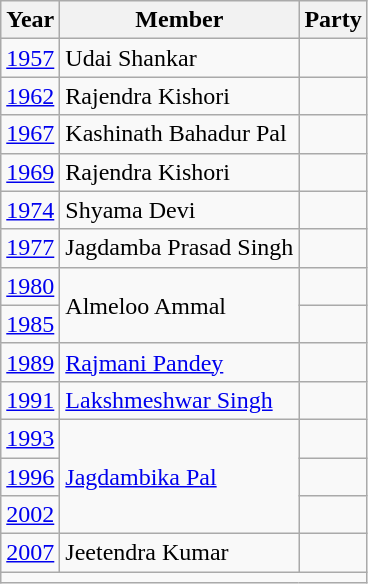<table class="wikitable sortable">
<tr>
<th>Year</th>
<th>Member</th>
<th colspan="2">Party</th>
</tr>
<tr>
<td><a href='#'>1957</a></td>
<td>Udai Shankar</td>
<td></td>
</tr>
<tr>
<td><a href='#'>1962</a></td>
<td>Rajendra Kishori</td>
</tr>
<tr>
<td><a href='#'>1967</a></td>
<td>Kashinath Bahadur Pal</td>
<td></td>
</tr>
<tr>
<td><a href='#'>1969</a></td>
<td>Rajendra Kishori</td>
<td></td>
</tr>
<tr>
<td><a href='#'>1974</a></td>
<td>Shyama Devi</td>
</tr>
<tr>
<td><a href='#'>1977</a></td>
<td>Jagdamba Prasad Singh</td>
<td></td>
</tr>
<tr>
<td><a href='#'>1980</a></td>
<td rowspan="2">Almeloo Ammal</td>
<td></td>
</tr>
<tr>
<td><a href='#'>1985</a></td>
<td></td>
</tr>
<tr>
<td><a href='#'>1989</a></td>
<td><a href='#'>Rajmani Pandey</a></td>
<td></td>
</tr>
<tr>
<td><a href='#'>1991</a></td>
<td><a href='#'>Lakshmeshwar Singh</a></td>
</tr>
<tr>
<td><a href='#'>1993</a></td>
<td rowspan="3"><a href='#'>Jagdambika Pal</a></td>
<td></td>
</tr>
<tr>
<td><a href='#'>1996</a></td>
<td></td>
</tr>
<tr>
<td><a href='#'>2002</a></td>
<td></td>
</tr>
<tr>
<td><a href='#'>2007</a></td>
<td>Jeetendra Kumar</td>
<td></td>
</tr>
<tr>
<td colspan="4"></td>
</tr>
</table>
